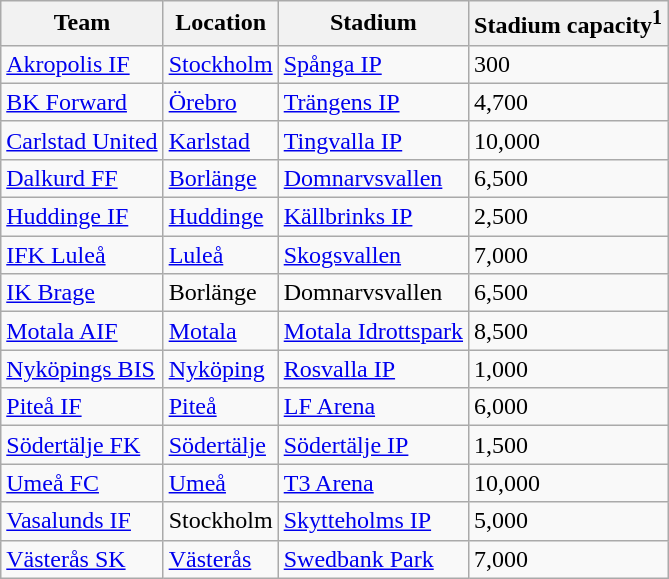<table class="wikitable sortable" border="1">
<tr>
<th>Team</th>
<th>Location</th>
<th>Stadium</th>
<th>Stadium capacity<sup>1</sup></th>
</tr>
<tr>
<td><a href='#'>Akropolis IF</a></td>
<td><a href='#'>Stockholm</a></td>
<td><a href='#'>Spånga IP</a></td>
<td>300</td>
</tr>
<tr>
<td><a href='#'>BK Forward</a></td>
<td><a href='#'>Örebro</a></td>
<td><a href='#'>Trängens IP</a></td>
<td>4,700</td>
</tr>
<tr>
<td><a href='#'>Carlstad United</a></td>
<td><a href='#'>Karlstad</a></td>
<td><a href='#'>Tingvalla IP</a></td>
<td>10,000</td>
</tr>
<tr>
<td><a href='#'>Dalkurd FF</a></td>
<td><a href='#'>Borlänge</a></td>
<td><a href='#'>Domnarvsvallen</a></td>
<td>6,500</td>
</tr>
<tr>
<td><a href='#'>Huddinge IF</a></td>
<td><a href='#'>Huddinge</a></td>
<td><a href='#'>Källbrinks IP</a></td>
<td>2,500</td>
</tr>
<tr>
<td><a href='#'>IFK Luleå</a></td>
<td><a href='#'>Luleå</a></td>
<td><a href='#'>Skogsvallen</a></td>
<td>7,000</td>
</tr>
<tr>
<td><a href='#'>IK Brage</a></td>
<td>Borlänge</td>
<td>Domnarvsvallen</td>
<td>6,500</td>
</tr>
<tr>
<td><a href='#'>Motala AIF</a></td>
<td><a href='#'>Motala</a></td>
<td><a href='#'>Motala Idrottspark</a></td>
<td>8,500</td>
</tr>
<tr>
<td><a href='#'>Nyköpings BIS</a></td>
<td><a href='#'>Nyköping</a></td>
<td><a href='#'>Rosvalla IP</a></td>
<td>1,000</td>
</tr>
<tr>
<td><a href='#'>Piteå IF</a></td>
<td><a href='#'>Piteå</a></td>
<td><a href='#'>LF Arena</a></td>
<td>6,000</td>
</tr>
<tr>
<td><a href='#'>Södertälje FK</a></td>
<td><a href='#'>Södertälje</a></td>
<td><a href='#'>Södertälje IP</a></td>
<td>1,500</td>
</tr>
<tr>
<td><a href='#'>Umeå FC</a></td>
<td><a href='#'>Umeå</a></td>
<td><a href='#'>T3 Arena</a></td>
<td>10,000</td>
</tr>
<tr>
<td><a href='#'>Vasalunds IF</a></td>
<td>Stockholm</td>
<td><a href='#'>Skytteholms IP</a></td>
<td>5,000</td>
</tr>
<tr>
<td><a href='#'>Västerås SK</a></td>
<td><a href='#'>Västerås</a></td>
<td><a href='#'>Swedbank Park</a></td>
<td>7,000</td>
</tr>
</table>
